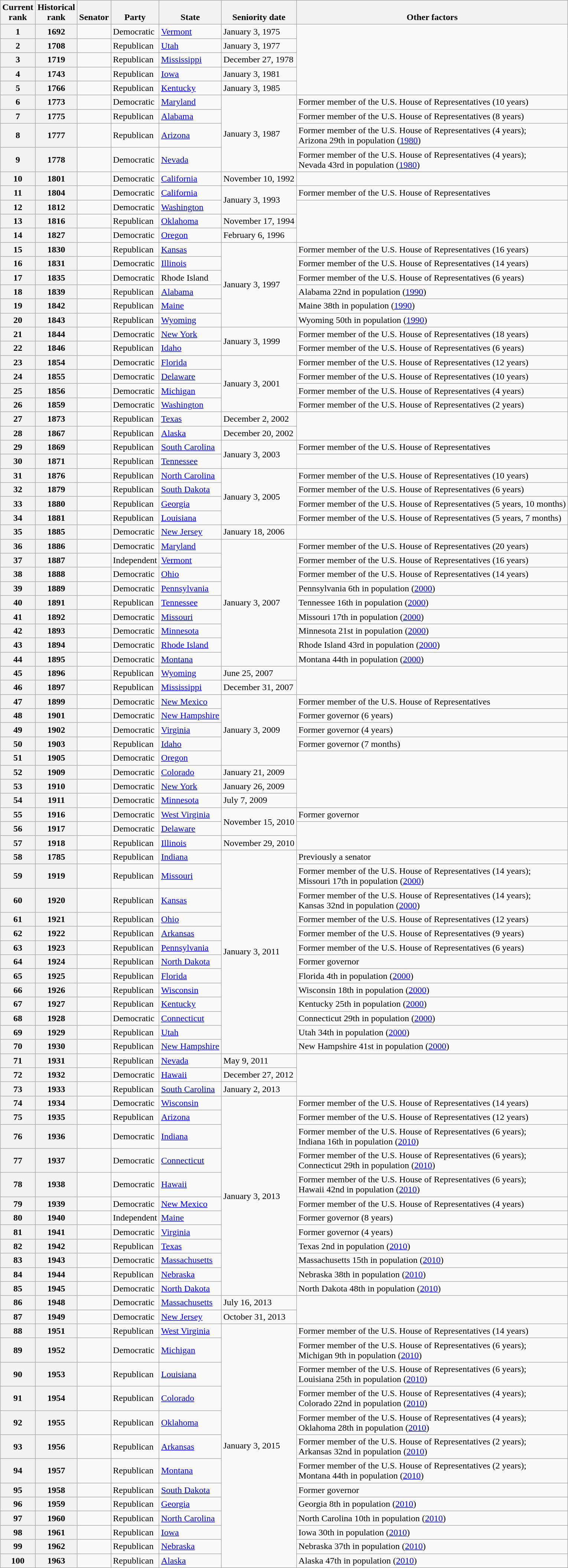<table class="wikitable sortable">
<tr valign=bottom>
<th>Current<br>rank</th>
<th>Historical<br>rank</th>
<th>Senator</th>
<th>Party</th>
<th>State</th>
<th>Seniority date</th>
<th>Other factors</th>
</tr>
<tr>
<th>1</th>
<th>1692</th>
<td></td>
<td>Democratic</td>
<td><a href='#'>Vermont</a></td>
<td>January 3, 1975</td>
<td rowspan=5> </td>
</tr>
<tr>
<th>2</th>
<th>1708</th>
<td></td>
<td>Republican</td>
<td><a href='#'>Utah</a></td>
<td>January 3, 1977</td>
</tr>
<tr>
<th>3</th>
<th>1719</th>
<td></td>
<td>Republican</td>
<td><a href='#'>Mississippi</a></td>
<td>December 27, 1978</td>
</tr>
<tr>
<th>4</th>
<th>1743</th>
<td></td>
<td>Republican</td>
<td><a href='#'>Iowa</a></td>
<td>January 3, 1981</td>
</tr>
<tr>
<th>5</th>
<th>1766</th>
<td></td>
<td>Republican</td>
<td><a href='#'>Kentucky</a></td>
<td>January 3, 1985</td>
</tr>
<tr>
<th>6</th>
<th>1773</th>
<td></td>
<td>Democratic</td>
<td><a href='#'>Maryland</a></td>
<td rowspan=4>January 3, 1987</td>
<td>Former member of the U.S. House of Representatives (10 years)</td>
</tr>
<tr>
<th>7</th>
<th>1775</th>
<td></td>
<td>Republican</td>
<td><a href='#'>Alabama</a></td>
<td>Former member of the U.S. House of Representatives (8 years)</td>
</tr>
<tr>
<th>8</th>
<th>1777</th>
<td></td>
<td>Republican</td>
<td><a href='#'>Arizona</a></td>
<td>Former member of the U.S. House of Representatives (4 years);<br>Arizona 29th in population (<a href='#'>1980</a>)</td>
</tr>
<tr>
<th>9</th>
<th>1778</th>
<td></td>
<td>Democratic</td>
<td><a href='#'>Nevada</a></td>
<td>Former member of the U.S. House of Representatives (4 years);<br>Nevada 43rd in population (<a href='#'>1980</a>)</td>
</tr>
<tr>
<th>10</th>
<th>1801</th>
<td></td>
<td>Democratic</td>
<td><a href='#'>California</a></td>
<td>November 10, 1992</td>
<td></td>
</tr>
<tr>
<th>11</th>
<th>1804</th>
<td></td>
<td>Democratic</td>
<td><a href='#'>California</a></td>
<td rowspan=2>January 3, 1993</td>
<td>Former member of the U.S. House of Representatives</td>
</tr>
<tr>
<th>12</th>
<th>1812</th>
<td></td>
<td>Democratic</td>
<td><a href='#'>Washington</a></td>
<td rowspan=3> </td>
</tr>
<tr>
<th>13</th>
<th>1816</th>
<td></td>
<td>Republican</td>
<td><a href='#'>Oklahoma</a></td>
<td>November 17, 1994</td>
</tr>
<tr>
<th>14</th>
<th>1827</th>
<td></td>
<td>Democratic</td>
<td><a href='#'>Oregon</a></td>
<td>February 6, 1996</td>
</tr>
<tr>
<th>15</th>
<th>1830</th>
<td></td>
<td>Republican</td>
<td><a href='#'>Kansas</a></td>
<td rowspan=6>January 3, 1997</td>
<td>Former member of the U.S. House of Representatives (16 years)</td>
</tr>
<tr>
<th>16</th>
<th>1831</th>
<td></td>
<td>Democratic</td>
<td><a href='#'>Illinois</a></td>
<td>Former member of the U.S. House of Representatives (14 years)</td>
</tr>
<tr>
<th>17</th>
<th>1835</th>
<td></td>
<td>Democratic</td>
<td>Rhode Island</td>
<td>Former member of the U.S. House of Representatives (6 years)</td>
</tr>
<tr>
<th>18</th>
<th>1839</th>
<td></td>
<td>Republican</td>
<td><a href='#'>Alabama</a></td>
<td>Alabama 22nd in population (<a href='#'>1990</a>)</td>
</tr>
<tr>
<th>19</th>
<th>1842</th>
<td></td>
<td>Republican</td>
<td><a href='#'>Maine</a></td>
<td>Maine 38th in population (<a href='#'>1990</a>)</td>
</tr>
<tr>
<th>20</th>
<th>1843</th>
<td></td>
<td>Republican</td>
<td><a href='#'>Wyoming</a></td>
<td>Wyoming 50th in population (<a href='#'>1990</a>)</td>
</tr>
<tr>
<th>21</th>
<th>1844</th>
<td></td>
<td>Democratic</td>
<td><a href='#'>New York</a></td>
<td rowspan=2>January 3, 1999</td>
<td>Former member of the U.S. House of Representatives (18 years)</td>
</tr>
<tr>
<th>22</th>
<th>1846</th>
<td></td>
<td>Republican</td>
<td><a href='#'>Idaho</a></td>
<td>Former member of the U.S. House of Representatives (6 years)</td>
</tr>
<tr>
<th>23</th>
<th>1854</th>
<td></td>
<td>Democratic</td>
<td><a href='#'>Florida</a></td>
<td rowspan=4>January 3, 2001</td>
<td>Former member of the U.S. House of Representatives (12 years)</td>
</tr>
<tr>
<th>24</th>
<th>1855</th>
<td></td>
<td>Democratic</td>
<td><a href='#'>Delaware</a></td>
<td>Former member of the U.S. House of Representatives (10 years)</td>
</tr>
<tr>
<th>25</th>
<th>1856</th>
<td></td>
<td>Democratic</td>
<td><a href='#'>Michigan</a></td>
<td>Former member of the U.S. House of Representatives (4 years)</td>
</tr>
<tr>
<th>26</th>
<th>1859</th>
<td></td>
<td>Democratic</td>
<td><a href='#'>Washington</a></td>
<td>Former member of the U.S. House of Representatives (2 years)</td>
</tr>
<tr>
<th>27</th>
<th>1873</th>
<td></td>
<td>Republican</td>
<td><a href='#'>Texas</a></td>
<td>December 2, 2002</td>
<td rowspan=2> </td>
</tr>
<tr>
<th>28</th>
<th>1867</th>
<td></td>
<td>Republican</td>
<td><a href='#'>Alaska</a></td>
<td>December 20, 2002</td>
</tr>
<tr>
<th>29</th>
<th>1869</th>
<td></td>
<td>Republican</td>
<td><a href='#'>South Carolina</a></td>
<td rowspan = 2>January 3, 2003</td>
<td>Former member of the U.S. House of Representatives</td>
</tr>
<tr>
<th>30</th>
<th>1871</th>
<td></td>
<td>Republican</td>
<td><a href='#'>Tennessee</a></td>
<td> </td>
</tr>
<tr>
<th>31</th>
<th>1876</th>
<td></td>
<td>Republican</td>
<td><a href='#'>North Carolina</a></td>
<td rowspan=4>January 3, 2005</td>
<td>Former member of the U.S. House of Representatives (10 years)</td>
</tr>
<tr>
<th>32</th>
<th>1879</th>
<td></td>
<td>Republican</td>
<td><a href='#'>South Dakota</a></td>
<td>Former member of the U.S. House of Representatives (6 years)</td>
</tr>
<tr>
<th>33</th>
<th>1880</th>
<td></td>
<td>Republican</td>
<td><a href='#'>Georgia</a></td>
<td>Former member of the U.S. House of Representatives (5 years, 10 months)</td>
</tr>
<tr>
<th>34</th>
<th>1881</th>
<td></td>
<td>Republican</td>
<td><a href='#'>Louisiana</a></td>
<td>Former member of the U.S. House of Representatives (5 years, 7 months)</td>
</tr>
<tr>
<th>35</th>
<th>1885</th>
<td></td>
<td>Democratic</td>
<td><a href='#'>New Jersey</a></td>
<td>January 18, 2006</td>
<td> </td>
</tr>
<tr>
<th>36</th>
<th>1886</th>
<td></td>
<td>Democratic</td>
<td><a href='#'>Maryland</a></td>
<td rowspan=9>January 3, 2007</td>
<td>Former member of the U.S. House of Representatives (20 years)</td>
</tr>
<tr>
<th>37</th>
<th>1887</th>
<td></td>
<td>Independent</td>
<td><a href='#'>Vermont</a></td>
<td>Former member of the U.S. House of Representatives (16 years)</td>
</tr>
<tr>
<th>38</th>
<th>1888</th>
<td></td>
<td>Democratic</td>
<td><a href='#'>Ohio</a></td>
<td>Former member of the U.S. House of Representatives (14 years)</td>
</tr>
<tr>
<th>39</th>
<th>1889</th>
<td></td>
<td>Democratic</td>
<td><a href='#'>Pennsylvania</a></td>
<td>Pennsylvania 6th in population (<a href='#'>2000</a>)</td>
</tr>
<tr>
<th>40</th>
<th>1891</th>
<td></td>
<td>Republican</td>
<td><a href='#'>Tennessee</a></td>
<td>Tennessee 16th in population (<a href='#'>2000</a>)</td>
</tr>
<tr>
<th>41</th>
<th>1892</th>
<td></td>
<td>Democratic</td>
<td><a href='#'>Missouri</a></td>
<td>Missouri 17th in population (<a href='#'>2000</a>)</td>
</tr>
<tr>
<th>42</th>
<th>1893</th>
<td></td>
<td>Democratic</td>
<td><a href='#'>Minnesota</a></td>
<td>Minnesota 21st in population (<a href='#'>2000</a>)</td>
</tr>
<tr>
<th>43</th>
<th>1894</th>
<td></td>
<td>Democratic</td>
<td><a href='#'>Rhode Island</a></td>
<td>Rhode Island 43rd in population (<a href='#'>2000</a>)</td>
</tr>
<tr>
<th>44</th>
<th>1895</th>
<td></td>
<td>Democratic</td>
<td><a href='#'>Montana</a></td>
<td>Montana 44th in population (<a href='#'>2000</a>)</td>
</tr>
<tr>
<th>45</th>
<th>1896</th>
<td></td>
<td>Republican</td>
<td><a href='#'>Wyoming</a></td>
<td>June 25, 2007</td>
<td rowspan=2> </td>
</tr>
<tr>
<th>46</th>
<th>1897</th>
<td></td>
<td>Republican</td>
<td><a href='#'>Mississippi</a></td>
<td>December 31, 2007</td>
</tr>
<tr>
<th>47</th>
<th>1899</th>
<td></td>
<td>Democratic</td>
<td><a href='#'>New Mexico</a></td>
<td rowspan = 5>January 3, 2009</td>
<td>Former member of the U.S. House of Representatives</td>
</tr>
<tr>
<th>48</th>
<th>1901</th>
<td></td>
<td>Democratic</td>
<td><a href='#'>New Hampshire</a></td>
<td>Former governor (6 years)</td>
</tr>
<tr>
<th>49</th>
<th>1902</th>
<td></td>
<td>Democratic</td>
<td><a href='#'>Virginia</a></td>
<td>Former governor (4 years)</td>
</tr>
<tr>
<th>50</th>
<th>1903</th>
<td></td>
<td>Republican</td>
<td><a href='#'>Idaho</a></td>
<td>Former governor (7 months)</td>
</tr>
<tr>
<th>51</th>
<th>1905</th>
<td></td>
<td>Democratic</td>
<td><a href='#'>Oregon</a></td>
<td rowspan=4> </td>
</tr>
<tr>
<th>52</th>
<th>1909</th>
<td></td>
<td>Democratic</td>
<td><a href='#'>Colorado</a></td>
<td>January 21, 2009</td>
</tr>
<tr>
<th>53</th>
<th>1910</th>
<td></td>
<td>Democratic</td>
<td><a href='#'>New York</a></td>
<td>January 26, 2009</td>
</tr>
<tr>
<th>54</th>
<th>1911</th>
<td></td>
<td>Democratic</td>
<td><a href='#'>Minnesota</a></td>
<td>July 7, 2009</td>
</tr>
<tr>
<th>55</th>
<th>1916</th>
<td></td>
<td>Democratic</td>
<td><a href='#'>West Virginia</a></td>
<td rowspan=2>November 15, 2010</td>
<td>Former governor</td>
</tr>
<tr>
<th>56</th>
<th>1917</th>
<td></td>
<td>Democratic</td>
<td><a href='#'>Delaware</a></td>
<td rowspan=2> </td>
</tr>
<tr>
<th>57</th>
<th>1918</th>
<td></td>
<td>Republican</td>
<td><a href='#'>Illinois</a></td>
<td>November 29, 2010</td>
</tr>
<tr>
<th>58</th>
<th>1785</th>
<td></td>
<td>Republican</td>
<td><a href='#'>Indiana</a></td>
<td rowspan=13>January 3, 2011</td>
<td>Previously a senator</td>
</tr>
<tr>
<th>59</th>
<th>1919</th>
<td></td>
<td>Republican</td>
<td><a href='#'>Missouri</a></td>
<td>Former member of the U.S. House of Representatives (14 years);<br>Missouri 17th in population (<a href='#'>2000</a>)</td>
</tr>
<tr>
<th>60</th>
<th>1920</th>
<td></td>
<td>Republican</td>
<td><a href='#'>Kansas</a></td>
<td>Former member of the U.S. House of Representatives (14 years);<br>Kansas 32nd in population (<a href='#'>2000</a>)</td>
</tr>
<tr>
<th>61</th>
<th>1921</th>
<td></td>
<td>Republican</td>
<td><a href='#'>Ohio</a></td>
<td>Former member of the U.S. House of Representatives (12 years)</td>
</tr>
<tr>
<th>62</th>
<th>1922</th>
<td></td>
<td>Republican</td>
<td><a href='#'>Arkansas</a></td>
<td>Former member of the U.S. House of Representatives (9 years)</td>
</tr>
<tr>
<th>63</th>
<th>1923</th>
<td></td>
<td>Republican</td>
<td><a href='#'>Pennsylvania</a></td>
<td>Former member of the U.S. House of Representatives (6 years)</td>
</tr>
<tr>
<th>64</th>
<th>1924</th>
<td></td>
<td>Republican</td>
<td><a href='#'>North Dakota</a></td>
<td>Former governor</td>
</tr>
<tr>
<th>65</th>
<th>1925</th>
<td></td>
<td>Republican</td>
<td><a href='#'>Florida</a></td>
<td>Florida 4th in population (<a href='#'>2000</a>)</td>
</tr>
<tr>
<th>66</th>
<th>1926</th>
<td></td>
<td>Republican</td>
<td><a href='#'>Wisconsin</a></td>
<td>Wisconsin 18th in population (<a href='#'>2000</a>)</td>
</tr>
<tr>
<th>67</th>
<th>1927</th>
<td></td>
<td>Republican</td>
<td><a href='#'>Kentucky</a></td>
<td>Kentucky 25th in population (<a href='#'>2000</a>)</td>
</tr>
<tr>
<th>68</th>
<th>1928</th>
<td></td>
<td>Democratic</td>
<td><a href='#'>Connecticut</a></td>
<td>Connecticut 29th in population (<a href='#'>2000</a>)</td>
</tr>
<tr>
<th>69</th>
<th>1929</th>
<td></td>
<td>Republican</td>
<td><a href='#'>Utah</a></td>
<td>Utah 34th in population (<a href='#'>2000</a>)</td>
</tr>
<tr>
<th>70</th>
<th>1930</th>
<td></td>
<td>Republican</td>
<td><a href='#'>New Hampshire</a></td>
<td>New Hampshire 41st in population (<a href='#'>2000</a>)</td>
</tr>
<tr>
<th>71</th>
<th>1931</th>
<td></td>
<td>Republican</td>
<td><a href='#'>Nevada</a></td>
<td>May 9, 2011</td>
<td rowspan=3> </td>
</tr>
<tr>
<th>72</th>
<th>1932</th>
<td></td>
<td>Democratic</td>
<td><a href='#'>Hawaii</a></td>
<td>December 27, 2012</td>
</tr>
<tr>
<th>73</th>
<th>1933</th>
<td></td>
<td>Republican</td>
<td><a href='#'>South Carolina</a></td>
<td>January 2, 2013</td>
</tr>
<tr>
<th>74</th>
<th>1934</th>
<td></td>
<td>Democratic</td>
<td><a href='#'>Wisconsin</a></td>
<td rowspan=12>January 3, 2013</td>
<td>Former member of the U.S. House of Representatives (14 years)</td>
</tr>
<tr>
<th>75</th>
<th>1935</th>
<td></td>
<td>Republican</td>
<td><a href='#'>Arizona</a></td>
<td>Former member of the U.S. House of Representatives (12 years)</td>
</tr>
<tr>
<th>76</th>
<th>1936</th>
<td></td>
<td>Democratic</td>
<td><a href='#'>Indiana</a></td>
<td>Former member of the U.S. House of Representatives (6 years);<br>Indiana 16th in population (<a href='#'>2010</a>)</td>
</tr>
<tr>
<th>77</th>
<th>1937</th>
<td></td>
<td>Democratic</td>
<td><a href='#'>Connecticut</a></td>
<td>Former member of the U.S. House of Representatives (6 years);<br>Connecticut 29th in population (<a href='#'>2010</a>)</td>
</tr>
<tr>
<th>78</th>
<th>1938</th>
<td></td>
<td>Democratic</td>
<td><a href='#'>Hawaii</a></td>
<td>Former member of the U.S. House of Representatives (6 years);<br>Hawaii 42nd in population (<a href='#'>2010</a>)</td>
</tr>
<tr>
<th>79</th>
<th>1939</th>
<td></td>
<td>Democratic</td>
<td><a href='#'>New Mexico</a></td>
<td>Former member of the U.S. House of Representatives (4 years)</td>
</tr>
<tr>
<th>80</th>
<th>1940</th>
<td></td>
<td>Independent</td>
<td><a href='#'>Maine</a></td>
<td>Former governor (8 years)</td>
</tr>
<tr>
<th>81</th>
<th>1941</th>
<td></td>
<td>Democratic</td>
<td><a href='#'>Virginia</a></td>
<td>Former governor (4 years)</td>
</tr>
<tr>
<th>82</th>
<th>1942</th>
<td></td>
<td>Republican</td>
<td><a href='#'>Texas</a></td>
<td>Texas 2nd in population (<a href='#'>2010</a>)</td>
</tr>
<tr>
<th>83</th>
<th>1943</th>
<td></td>
<td>Democratic</td>
<td><a href='#'>Massachusetts</a></td>
<td>Massachusetts 15th in population (<a href='#'>2010</a>)</td>
</tr>
<tr>
<th>84</th>
<th>1944</th>
<td></td>
<td>Republican</td>
<td><a href='#'>Nebraska</a></td>
<td>Nebraska 38th in population (<a href='#'>2010</a>)</td>
</tr>
<tr>
<th>85</th>
<th>1945</th>
<td></td>
<td>Democratic</td>
<td><a href='#'>North Dakota</a></td>
<td>North Dakota 48th in population (<a href='#'>2010</a>)</td>
</tr>
<tr>
<th>86</th>
<th>1948</th>
<td></td>
<td>Democratic</td>
<td><a href='#'>Massachusetts</a></td>
<td>July 16, 2013</td>
<td rowspan=2> </td>
</tr>
<tr>
<th>87</th>
<th>1949</th>
<td></td>
<td>Democratic</td>
<td><a href='#'>New Jersey</a></td>
<td>October 31, 2013</td>
</tr>
<tr>
<th>88</th>
<th>1951</th>
<td></td>
<td>Republican</td>
<td><a href='#'>West Virginia</a></td>
<td rowspan=13>January 3, 2015</td>
<td>Former member of the U.S. House of Representatives (14 years)</td>
</tr>
<tr>
<th>89</th>
<th>1952</th>
<td></td>
<td>Democratic</td>
<td><a href='#'>Michigan</a></td>
<td>Former member of the U.S. House of Representatives (6 years);<br>Michigan 9th in population (<a href='#'>2010</a>)</td>
</tr>
<tr>
<th>90</th>
<th>1953</th>
<td></td>
<td>Republican</td>
<td><a href='#'>Louisiana</a></td>
<td>Former member of the U.S. House of Representatives (6 years);<br>Louisiana 25th in population (<a href='#'>2010</a>)</td>
</tr>
<tr>
<th>91</th>
<th>1954</th>
<td></td>
<td>Republican</td>
<td><a href='#'>Colorado</a></td>
<td>Former member of the U.S. House of Representatives (4 years);<br>Colorado 22nd in population (<a href='#'>2010</a>)</td>
</tr>
<tr>
<th>92</th>
<th>1955</th>
<td></td>
<td>Republican</td>
<td><a href='#'>Oklahoma</a></td>
<td>Former member of the U.S. House of Representatives (4 years);<br>Oklahoma 28th in population (<a href='#'>2010</a>)</td>
</tr>
<tr>
<th>93</th>
<th>1956</th>
<td></td>
<td>Republican</td>
<td><a href='#'>Arkansas</a></td>
<td>Former member of the U.S. House of Representatives (2 years);<br>Arkansas 32nd in population (<a href='#'>2010</a>)</td>
</tr>
<tr>
<th>94</th>
<th>1957</th>
<td></td>
<td>Republican</td>
<td><a href='#'>Montana</a></td>
<td>Former member of the U.S. House of Representatives (2 years);<br>Montana 44th in population (<a href='#'>2010</a>)</td>
</tr>
<tr>
<th>95</th>
<th>1958</th>
<td></td>
<td>Republican</td>
<td><a href='#'>South Dakota</a></td>
<td>Former governor</td>
</tr>
<tr>
<th>96</th>
<th>1959</th>
<td></td>
<td>Republican</td>
<td><a href='#'>Georgia</a></td>
<td>Georgia 8th in population (<a href='#'>2010</a>)</td>
</tr>
<tr>
<th>97</th>
<th>1960</th>
<td></td>
<td>Republican</td>
<td><a href='#'>North Carolina</a></td>
<td>North Carolina 10th in population (<a href='#'>2010</a>)</td>
</tr>
<tr>
<th>98</th>
<th>1961</th>
<td></td>
<td>Republican</td>
<td><a href='#'>Iowa</a></td>
<td>Iowa 30th in population (<a href='#'>2010</a>)</td>
</tr>
<tr>
<th>99</th>
<th>1962</th>
<td></td>
<td>Republican</td>
<td><a href='#'>Nebraska</a></td>
<td>Nebraska 37th in population (<a href='#'>2010</a>)</td>
</tr>
<tr>
<th>100</th>
<th>1963</th>
<td></td>
<td>Republican</td>
<td><a href='#'>Alaska</a></td>
<td>Alaska 47th in population (<a href='#'>2010</a>)</td>
</tr>
</table>
